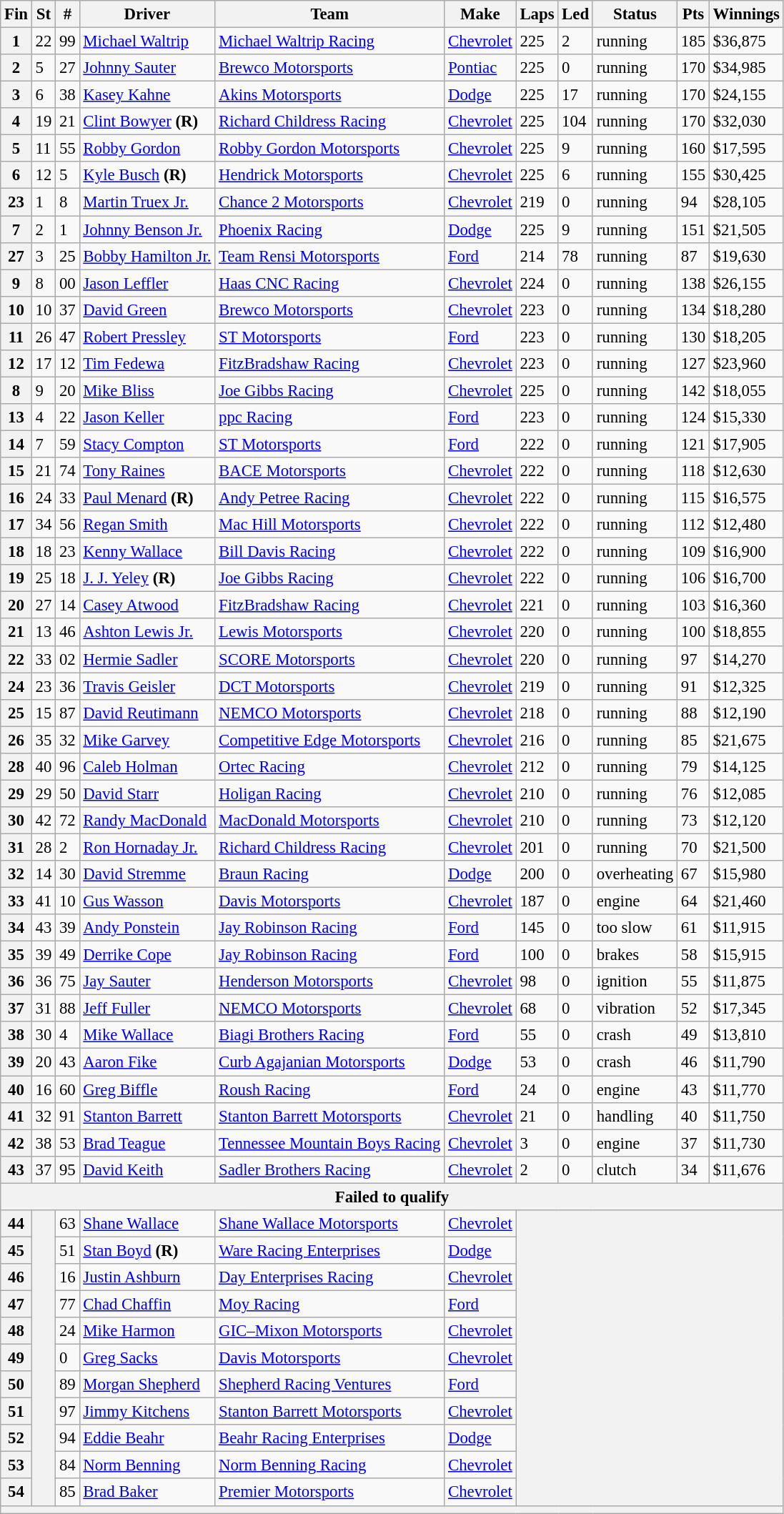<table class="wikitable" style="font-size:95%">
<tr>
<th>Fin</th>
<th>St</th>
<th>#</th>
<th>Driver</th>
<th>Team</th>
<th>Make</th>
<th>Laps</th>
<th>Led</th>
<th>Status</th>
<th>Pts</th>
<th>Winnings</th>
</tr>
<tr>
<th>1</th>
<td>22</td>
<td>99</td>
<td><a href='#'>Michael Waltrip</a></td>
<td><a href='#'>Michael Waltrip Racing</a></td>
<td><a href='#'>Chevrolet</a></td>
<td>225</td>
<td>2</td>
<td>running</td>
<td>185</td>
<td>$36,875</td>
</tr>
<tr>
<th>2</th>
<td>5</td>
<td>27</td>
<td><a href='#'>Johnny Sauter</a></td>
<td><a href='#'>Brewco Motorsports</a></td>
<td><a href='#'>Pontiac</a></td>
<td>225</td>
<td>0</td>
<td>running</td>
<td>170</td>
<td>$34,985</td>
</tr>
<tr>
<th>3</th>
<td>6</td>
<td>38</td>
<td><a href='#'>Kasey Kahne</a></td>
<td><a href='#'>Akins Motorsports</a></td>
<td><a href='#'>Dodge</a></td>
<td>225</td>
<td>17</td>
<td>running</td>
<td>170</td>
<td>$24,155</td>
</tr>
<tr>
<th>4</th>
<td>19</td>
<td>21</td>
<td><a href='#'>Clint Bowyer</a> <strong>(R)</strong></td>
<td><a href='#'>Richard Childress Racing</a></td>
<td><a href='#'>Chevrolet</a></td>
<td>225</td>
<td>104</td>
<td>running</td>
<td>170</td>
<td>$32,030</td>
</tr>
<tr>
<th>5</th>
<td>11</td>
<td>55</td>
<td><a href='#'>Robby Gordon</a></td>
<td><a href='#'>Robby Gordon Motorsports</a></td>
<td><a href='#'>Chevrolet</a></td>
<td>225</td>
<td>9</td>
<td>running</td>
<td>160</td>
<td>$17,595</td>
</tr>
<tr>
<th>6</th>
<td>12</td>
<td>5</td>
<td><a href='#'>Kyle Busch</a> <strong>(R)</strong></td>
<td><a href='#'>Hendrick Motorsports</a></td>
<td><a href='#'>Chevrolet</a></td>
<td>225</td>
<td>6</td>
<td>running</td>
<td>155</td>
<td>$30,425</td>
</tr>
<tr>
<th>23</th>
<td>1</td>
<td>8</td>
<td><a href='#'>Martin Truex Jr.</a></td>
<td><a href='#'>Chance 2 Motorsports</a></td>
<td><a href='#'>Chevrolet</a></td>
<td>219</td>
<td>0</td>
<td>running</td>
<td>94</td>
<td>$28,105</td>
</tr>
<tr>
<th>7</th>
<td>2</td>
<td>1</td>
<td><a href='#'>Johnny Benson Jr.</a></td>
<td><a href='#'>Phoenix Racing</a></td>
<td><a href='#'>Dodge</a></td>
<td>225</td>
<td>9</td>
<td>running</td>
<td>151</td>
<td>$21,505</td>
</tr>
<tr>
<th>27</th>
<td>3</td>
<td>25</td>
<td><a href='#'>Bobby Hamilton Jr.</a></td>
<td><a href='#'>Team Rensi Motorsports</a></td>
<td><a href='#'>Ford</a></td>
<td>214</td>
<td>78</td>
<td>running</td>
<td>87</td>
<td>$19,630</td>
</tr>
<tr>
<th>9</th>
<td>8</td>
<td>00</td>
<td><a href='#'>Jason Leffler</a></td>
<td><a href='#'>Haas CNC Racing</a></td>
<td><a href='#'>Chevrolet</a></td>
<td>224</td>
<td>0</td>
<td>running</td>
<td>138</td>
<td>$26,155</td>
</tr>
<tr>
<th>10</th>
<td>10</td>
<td>37</td>
<td><a href='#'>David Green</a></td>
<td><a href='#'>Brewco Motorsports</a></td>
<td><a href='#'>Chevrolet</a></td>
<td>223</td>
<td>0</td>
<td>running</td>
<td>134</td>
<td>$18,280</td>
</tr>
<tr>
<th>11</th>
<td>26</td>
<td>47</td>
<td><a href='#'>Robert Pressley</a></td>
<td><a href='#'>ST Motorsports</a></td>
<td><a href='#'>Ford</a></td>
<td>223</td>
<td>0</td>
<td>running</td>
<td>130</td>
<td>$18,205</td>
</tr>
<tr>
<th>12</th>
<td>17</td>
<td>12</td>
<td><a href='#'>Tim Fedewa</a></td>
<td><a href='#'>FitzBradshaw Racing</a></td>
<td><a href='#'>Chevrolet</a></td>
<td>223</td>
<td>0</td>
<td>running</td>
<td>127</td>
<td>$23,960</td>
</tr>
<tr>
<th>8</th>
<td>9</td>
<td>20</td>
<td><a href='#'>Mike Bliss</a></td>
<td><a href='#'>Joe Gibbs Racing</a></td>
<td><a href='#'>Chevrolet</a></td>
<td>225</td>
<td>0</td>
<td>running</td>
<td>142</td>
<td>$18,055</td>
</tr>
<tr>
<th>13</th>
<td>4</td>
<td>22</td>
<td><a href='#'>Jason Keller</a></td>
<td><a href='#'>ppc Racing</a></td>
<td><a href='#'>Ford</a></td>
<td>223</td>
<td>0</td>
<td>running</td>
<td>124</td>
<td>$15,330</td>
</tr>
<tr>
<th>14</th>
<td>7</td>
<td>59</td>
<td><a href='#'>Stacy Compton</a></td>
<td><a href='#'>ST Motorsports</a></td>
<td><a href='#'>Ford</a></td>
<td>222</td>
<td>0</td>
<td>running</td>
<td>121</td>
<td>$17,905</td>
</tr>
<tr>
<th>15</th>
<td>21</td>
<td>74</td>
<td><a href='#'>Tony Raines</a></td>
<td><a href='#'>BACE Motorsports</a></td>
<td><a href='#'>Chevrolet</a></td>
<td>222</td>
<td>0</td>
<td>running</td>
<td>118</td>
<td>$12,630</td>
</tr>
<tr>
<th>16</th>
<td>24</td>
<td>33</td>
<td><a href='#'>Paul Menard</a> <strong>(R)</strong></td>
<td><a href='#'>Andy Petree Racing</a></td>
<td><a href='#'>Chevrolet</a></td>
<td>222</td>
<td>0</td>
<td>running</td>
<td>115</td>
<td>$16,575</td>
</tr>
<tr>
<th>17</th>
<td>34</td>
<td>56</td>
<td><a href='#'>Regan Smith</a></td>
<td><a href='#'>Mac Hill Motorsports</a></td>
<td><a href='#'>Chevrolet</a></td>
<td>222</td>
<td>0</td>
<td>running</td>
<td>112</td>
<td>$12,480</td>
</tr>
<tr>
<th>18</th>
<td>18</td>
<td>23</td>
<td><a href='#'>Kenny Wallace</a></td>
<td><a href='#'>Bill Davis Racing</a></td>
<td><a href='#'>Chevrolet</a></td>
<td>222</td>
<td>0</td>
<td>running</td>
<td>109</td>
<td>$16,900</td>
</tr>
<tr>
<th>19</th>
<td>25</td>
<td>18</td>
<td><a href='#'>J. J. Yeley</a> <strong>(R)</strong></td>
<td><a href='#'>Joe Gibbs Racing</a></td>
<td><a href='#'>Chevrolet</a></td>
<td>222</td>
<td>0</td>
<td>running</td>
<td>106</td>
<td>$16,700</td>
</tr>
<tr>
<th>20</th>
<td>27</td>
<td>14</td>
<td><a href='#'>Casey Atwood</a></td>
<td><a href='#'>FitzBradshaw Racing</a></td>
<td><a href='#'>Chevrolet</a></td>
<td>221</td>
<td>0</td>
<td>running</td>
<td>103</td>
<td>$16,360</td>
</tr>
<tr>
<th>21</th>
<td>13</td>
<td>46</td>
<td><a href='#'>Ashton Lewis Jr.</a></td>
<td><a href='#'>Lewis Motorsports</a></td>
<td><a href='#'>Chevrolet</a></td>
<td>220</td>
<td>0</td>
<td>running</td>
<td>100</td>
<td>$18,855</td>
</tr>
<tr>
<th>22</th>
<td>33</td>
<td>02</td>
<td><a href='#'>Hermie Sadler</a></td>
<td><a href='#'>SCORE Motorsports</a></td>
<td><a href='#'>Chevrolet</a></td>
<td>220</td>
<td>0</td>
<td>running</td>
<td>97</td>
<td>$14,270</td>
</tr>
<tr>
<th>24</th>
<td>23</td>
<td>36</td>
<td><a href='#'>Travis Geisler</a></td>
<td><a href='#'>DCT Motorsports</a></td>
<td><a href='#'>Chevrolet</a></td>
<td>219</td>
<td>0</td>
<td>running</td>
<td>91</td>
<td>$12,325</td>
</tr>
<tr>
<th>25</th>
<td>15</td>
<td>87</td>
<td><a href='#'>David Reutimann</a></td>
<td><a href='#'>NEMCO Motorsports</a></td>
<td><a href='#'>Chevrolet</a></td>
<td>218</td>
<td>0</td>
<td>running</td>
<td>88</td>
<td>$12,190</td>
</tr>
<tr>
<th>26</th>
<td>35</td>
<td>32</td>
<td><a href='#'>Mike Garvey</a></td>
<td><a href='#'>Competitive Edge Motorsports</a></td>
<td><a href='#'>Chevrolet</a></td>
<td>216</td>
<td>0</td>
<td>running</td>
<td>85</td>
<td>$21,675</td>
</tr>
<tr>
<th>28</th>
<td>40</td>
<td>96</td>
<td><a href='#'>Caleb Holman</a></td>
<td><a href='#'>Ortec Racing</a></td>
<td><a href='#'>Chevrolet</a></td>
<td>212</td>
<td>0</td>
<td>running</td>
<td>79</td>
<td>$14,125</td>
</tr>
<tr>
<th>29</th>
<td>29</td>
<td>50</td>
<td><a href='#'>David Starr</a></td>
<td><a href='#'>Holigan Racing</a></td>
<td><a href='#'>Chevrolet</a></td>
<td>210</td>
<td>0</td>
<td>running</td>
<td>76</td>
<td>$12,085</td>
</tr>
<tr>
<th>30</th>
<td>42</td>
<td>72</td>
<td><a href='#'>Randy MacDonald</a></td>
<td><a href='#'>MacDonald Motorsports</a></td>
<td><a href='#'>Chevrolet</a></td>
<td>210</td>
<td>0</td>
<td>running</td>
<td>73</td>
<td>$12,120</td>
</tr>
<tr>
<th>31</th>
<td>28</td>
<td>2</td>
<td><a href='#'>Ron Hornaday Jr.</a></td>
<td><a href='#'>Richard Childress Racing</a></td>
<td><a href='#'>Chevrolet</a></td>
<td>201</td>
<td>0</td>
<td>running</td>
<td>70</td>
<td>$21,500</td>
</tr>
<tr>
<th>32</th>
<td>14</td>
<td>30</td>
<td><a href='#'>David Stremme</a></td>
<td><a href='#'>Braun Racing</a></td>
<td><a href='#'>Dodge</a></td>
<td>200</td>
<td>0</td>
<td>overheating</td>
<td>67</td>
<td>$15,980</td>
</tr>
<tr>
<th>33</th>
<td>41</td>
<td>10</td>
<td><a href='#'>Gus Wasson</a></td>
<td><a href='#'>Davis Motorsports</a></td>
<td><a href='#'>Chevrolet</a></td>
<td>187</td>
<td>0</td>
<td>engine</td>
<td>64</td>
<td>$21,460</td>
</tr>
<tr>
<th>34</th>
<td>43</td>
<td>39</td>
<td><a href='#'>Andy Ponstein</a></td>
<td><a href='#'>Jay Robinson Racing</a></td>
<td><a href='#'>Ford</a></td>
<td>145</td>
<td>0</td>
<td>too slow</td>
<td>61</td>
<td>$11,915</td>
</tr>
<tr>
<th>35</th>
<td>39</td>
<td>49</td>
<td><a href='#'>Derrike Cope</a></td>
<td><a href='#'>Jay Robinson Racing</a></td>
<td><a href='#'>Ford</a></td>
<td>100</td>
<td>0</td>
<td>brakes</td>
<td>58</td>
<td>$15,915</td>
</tr>
<tr>
<th>36</th>
<td>36</td>
<td>75</td>
<td><a href='#'>Jay Sauter</a></td>
<td><a href='#'>Henderson Motorsports</a></td>
<td><a href='#'>Chevrolet</a></td>
<td>98</td>
<td>0</td>
<td>ignition</td>
<td>55</td>
<td>$11,875</td>
</tr>
<tr>
<th>37</th>
<td>31</td>
<td>88</td>
<td><a href='#'>Jeff Fuller</a></td>
<td><a href='#'>NEMCO Motorsports</a></td>
<td><a href='#'>Chevrolet</a></td>
<td>68</td>
<td>0</td>
<td>vibration</td>
<td>52</td>
<td>$17,345</td>
</tr>
<tr>
<th>38</th>
<td>30</td>
<td>4</td>
<td><a href='#'>Mike Wallace</a></td>
<td><a href='#'>Biagi Brothers Racing</a></td>
<td><a href='#'>Ford</a></td>
<td>55</td>
<td>0</td>
<td>crash</td>
<td>49</td>
<td>$13,810</td>
</tr>
<tr>
<th>39</th>
<td>20</td>
<td>43</td>
<td><a href='#'>Aaron Fike</a></td>
<td><a href='#'>Curb Agajanian Motorsports</a></td>
<td><a href='#'>Dodge</a></td>
<td>53</td>
<td>0</td>
<td>crash</td>
<td>46</td>
<td>$11,790</td>
</tr>
<tr>
<th>40</th>
<td>16</td>
<td>60</td>
<td><a href='#'>Greg Biffle</a></td>
<td><a href='#'>Roush Racing</a></td>
<td><a href='#'>Ford</a></td>
<td>24</td>
<td>0</td>
<td>engine</td>
<td>43</td>
<td>$11,770</td>
</tr>
<tr>
<th>41</th>
<td>32</td>
<td>91</td>
<td><a href='#'>Stanton Barrett</a></td>
<td><a href='#'>Stanton Barrett Motorsports</a></td>
<td><a href='#'>Chevrolet</a></td>
<td>21</td>
<td>0</td>
<td>handling</td>
<td>40</td>
<td>$11,750</td>
</tr>
<tr>
<th>42</th>
<td>38</td>
<td>53</td>
<td><a href='#'>Brad Teague</a></td>
<td><a href='#'>Tennessee Mountain Boys Racing</a></td>
<td><a href='#'>Chevrolet</a></td>
<td>3</td>
<td>0</td>
<td>engine</td>
<td>37</td>
<td>$11,730</td>
</tr>
<tr>
<th>43</th>
<td>37</td>
<td>95</td>
<td><a href='#'>David Keith</a></td>
<td><a href='#'>Sadler Brothers Racing</a></td>
<td><a href='#'>Chevrolet</a></td>
<td>2</td>
<td>0</td>
<td>clutch</td>
<td>34</td>
<td>$11,676</td>
</tr>
<tr>
<th colspan="11">Failed to qualify</th>
</tr>
<tr>
<th>44</th>
<th rowspan="11"></th>
<td>63</td>
<td><a href='#'>Shane Wallace</a></td>
<td><a href='#'>Shane Wallace Motorsports</a></td>
<td><a href='#'>Chevrolet</a></td>
<th colspan="5" rowspan="11"></th>
</tr>
<tr>
<th>45</th>
<td>51</td>
<td><a href='#'>Stan Boyd</a> <strong>(R)</strong></td>
<td><a href='#'>Ware Racing Enterprises</a></td>
<td><a href='#'>Dodge</a></td>
</tr>
<tr>
<th>46</th>
<td>16</td>
<td><a href='#'>Justin Ashburn</a></td>
<td><a href='#'>Day Enterprises Racing</a></td>
<td><a href='#'>Chevrolet</a></td>
</tr>
<tr>
<th>47</th>
<td>77</td>
<td><a href='#'>Chad Chaffin</a></td>
<td><a href='#'>Moy Racing</a></td>
<td><a href='#'>Ford</a></td>
</tr>
<tr>
<th>48</th>
<td>24</td>
<td><a href='#'>Mike Harmon</a></td>
<td><a href='#'>GIC–Mixon Motorsports</a></td>
<td><a href='#'>Chevrolet</a></td>
</tr>
<tr>
<th>49</th>
<td>0</td>
<td><a href='#'>Greg Sacks</a></td>
<td><a href='#'>Davis Motorsports</a></td>
<td><a href='#'>Chevrolet</a></td>
</tr>
<tr>
<th>50</th>
<td>89</td>
<td><a href='#'>Morgan Shepherd</a></td>
<td><a href='#'>Shepherd Racing Ventures</a></td>
<td><a href='#'>Ford</a></td>
</tr>
<tr>
<th>51</th>
<td>97</td>
<td><a href='#'>Jimmy Kitchens</a></td>
<td><a href='#'>Stanton Barrett Motorsports</a></td>
<td><a href='#'>Chevrolet</a></td>
</tr>
<tr>
<th>52</th>
<td>94</td>
<td><a href='#'>Eddie Beahr</a></td>
<td><a href='#'>Beahr Racing Enterprises</a></td>
<td><a href='#'>Dodge</a></td>
</tr>
<tr>
<th>53</th>
<td>84</td>
<td><a href='#'>Norm Benning</a></td>
<td><a href='#'>Norm Benning Racing</a></td>
<td><a href='#'>Chevrolet</a></td>
</tr>
<tr>
<th>54</th>
<td>85</td>
<td><a href='#'>Brad Baker</a></td>
<td><a href='#'>Premier Motorsports</a></td>
<td><a href='#'>Chevrolet</a></td>
</tr>
<tr>
<th colspan="11"></th>
</tr>
</table>
